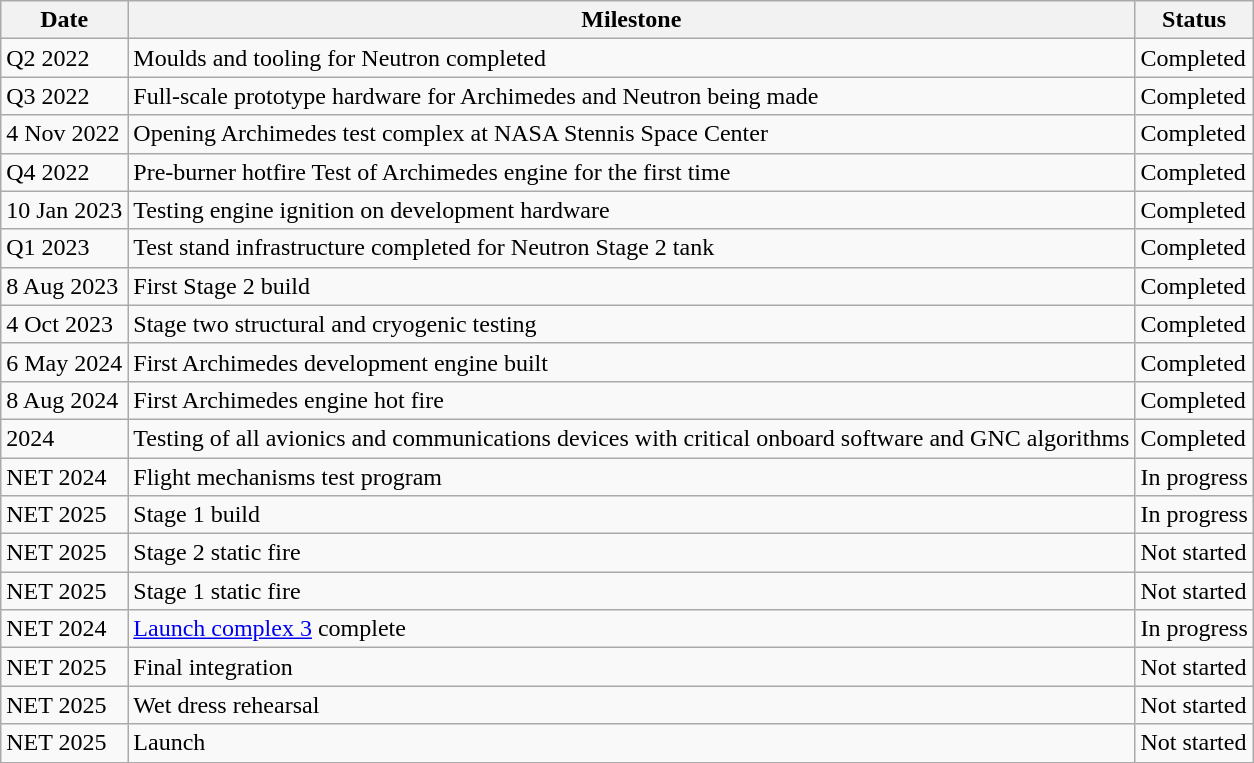<table class="wikitable">
<tr>
<th>Date</th>
<th>Milestone</th>
<th>Status</th>
</tr>
<tr>
<td>Q2 2022</td>
<td>Moulds and tooling for Neutron completed</td>
<td>Completed</td>
</tr>
<tr>
<td>Q3 2022</td>
<td>Full-scale prototype hardware for Archimedes and Neutron being made</td>
<td>Completed</td>
</tr>
<tr>
<td>4 Nov 2022</td>
<td>Opening Archimedes test complex at NASA Stennis Space Center</td>
<td>Completed</td>
</tr>
<tr>
<td>Q4 2022</td>
<td>Pre-burner hotfire Test of Archimedes engine for the first time</td>
<td>Completed</td>
</tr>
<tr>
<td>10 Jan 2023</td>
<td>Testing engine ignition on development hardware</td>
<td>Completed</td>
</tr>
<tr>
<td>Q1 2023</td>
<td>Test stand infrastructure completed for Neutron Stage 2 tank</td>
<td>Completed</td>
</tr>
<tr>
<td>8 Aug 2023</td>
<td>First Stage 2 build</td>
<td>Completed</td>
</tr>
<tr>
<td>4 Oct 2023</td>
<td>Stage two structural and cryogenic testing</td>
<td>Completed</td>
</tr>
<tr>
<td>6 May 2024</td>
<td>First Archimedes development engine built</td>
<td>Completed</td>
</tr>
<tr>
<td>8 Aug 2024</td>
<td>First Archimedes engine hot fire</td>
<td>Completed</td>
</tr>
<tr>
<td>2024</td>
<td>Testing of all avionics and communications devices with critical onboard software and GNC algorithms</td>
<td>Completed</td>
</tr>
<tr>
<td>NET 2024</td>
<td>Flight mechanisms test program</td>
<td>In progress</td>
</tr>
<tr>
<td>NET 2025</td>
<td>Stage 1 build</td>
<td>In progress</td>
</tr>
<tr>
<td>NET 2025</td>
<td>Stage 2 static fire</td>
<td>Not started</td>
</tr>
<tr>
<td>NET 2025</td>
<td>Stage 1 static fire</td>
<td>Not started</td>
</tr>
<tr>
<td>NET 2024</td>
<td><a href='#'>Launch complex 3</a> complete</td>
<td>In progress</td>
</tr>
<tr>
<td>NET 2025</td>
<td>Final integration</td>
<td>Not started</td>
</tr>
<tr>
<td>NET 2025</td>
<td>Wet dress rehearsal</td>
<td>Not started</td>
</tr>
<tr>
<td>NET 2025</td>
<td>Launch</td>
<td>Not started</td>
</tr>
</table>
